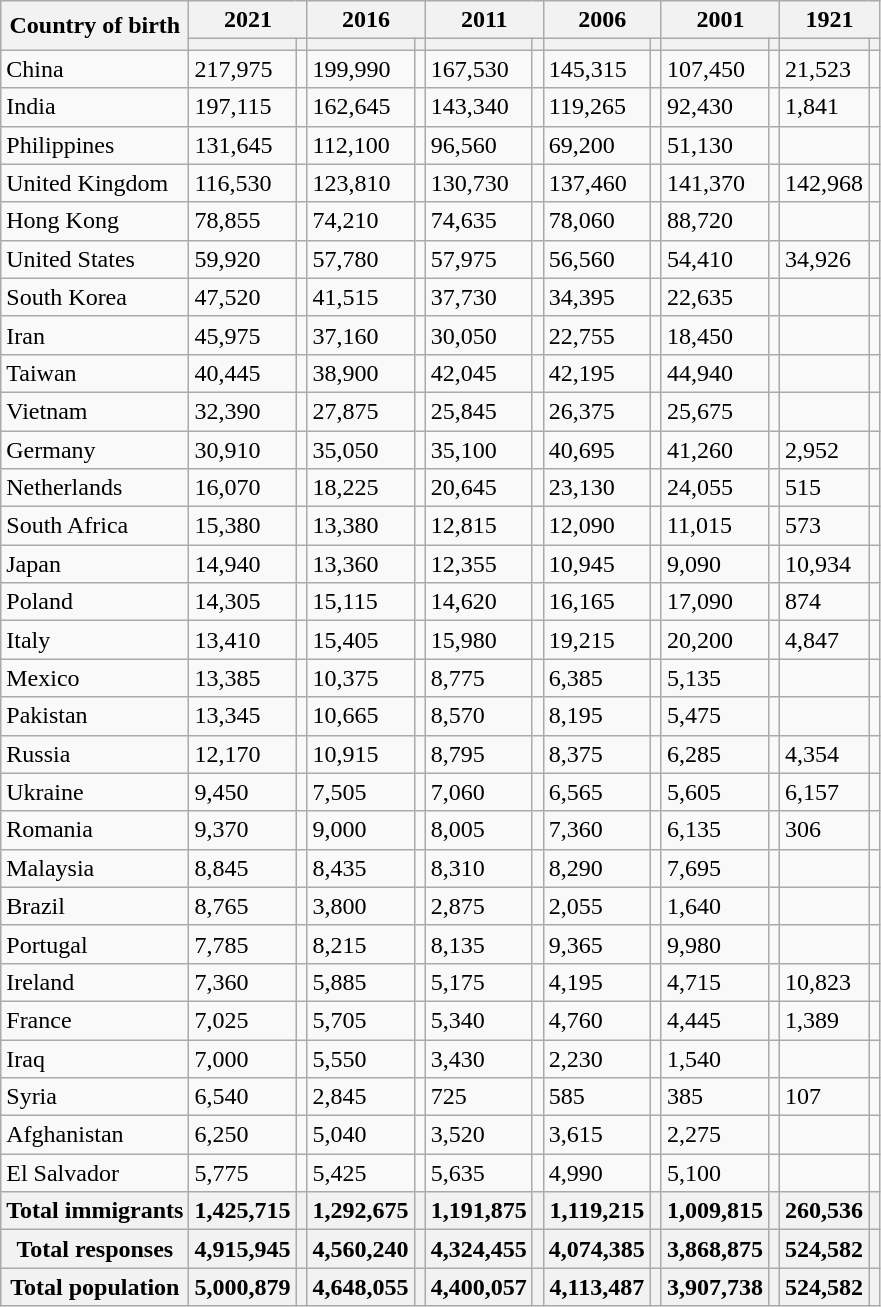<table class="wikitable sortable">
<tr>
<th rowspan="2">Country of birth</th>
<th colspan="2">2021</th>
<th colspan="2">2016</th>
<th colspan="2">2011</th>
<th colspan="2">2006</th>
<th colspan="2">2001</th>
<th colspan="2">1921</th>
</tr>
<tr>
<th><a href='#'></a></th>
<th></th>
<th></th>
<th></th>
<th></th>
<th></th>
<th></th>
<th></th>
<th></th>
<th></th>
<th></th>
<th></th>
</tr>
<tr>
<td>China</td>
<td>217,975</td>
<td></td>
<td>199,990</td>
<td></td>
<td>167,530</td>
<td></td>
<td>145,315</td>
<td></td>
<td>107,450</td>
<td></td>
<td>21,523</td>
<td></td>
</tr>
<tr>
<td>India</td>
<td>197,115</td>
<td></td>
<td>162,645</td>
<td></td>
<td>143,340</td>
<td></td>
<td>119,265</td>
<td></td>
<td>92,430</td>
<td></td>
<td>1,841</td>
<td></td>
</tr>
<tr>
<td>Philippines</td>
<td>131,645</td>
<td></td>
<td>112,100</td>
<td></td>
<td>96,560</td>
<td></td>
<td>69,200</td>
<td></td>
<td>51,130</td>
<td></td>
<td></td>
<td></td>
</tr>
<tr>
<td>United Kingdom</td>
<td>116,530</td>
<td></td>
<td>123,810</td>
<td></td>
<td>130,730</td>
<td></td>
<td>137,460</td>
<td></td>
<td>141,370</td>
<td></td>
<td>142,968</td>
<td></td>
</tr>
<tr>
<td>Hong Kong</td>
<td>78,855</td>
<td></td>
<td>74,210</td>
<td></td>
<td>74,635</td>
<td></td>
<td>78,060</td>
<td></td>
<td>88,720</td>
<td></td>
<td></td>
<td></td>
</tr>
<tr>
<td>United States</td>
<td>59,920</td>
<td></td>
<td>57,780</td>
<td></td>
<td>57,975</td>
<td></td>
<td>56,560</td>
<td></td>
<td>54,410</td>
<td></td>
<td>34,926</td>
<td></td>
</tr>
<tr>
<td>South Korea</td>
<td>47,520</td>
<td></td>
<td>41,515</td>
<td></td>
<td>37,730</td>
<td></td>
<td>34,395</td>
<td></td>
<td>22,635</td>
<td></td>
<td></td>
<td></td>
</tr>
<tr>
<td>Iran</td>
<td>45,975</td>
<td></td>
<td>37,160</td>
<td></td>
<td>30,050</td>
<td></td>
<td>22,755</td>
<td></td>
<td>18,450</td>
<td></td>
<td></td>
<td></td>
</tr>
<tr>
<td>Taiwan</td>
<td>40,445</td>
<td></td>
<td>38,900</td>
<td></td>
<td>42,045</td>
<td></td>
<td>42,195</td>
<td></td>
<td>44,940</td>
<td></td>
<td></td>
<td></td>
</tr>
<tr>
<td>Vietnam</td>
<td>32,390</td>
<td></td>
<td>27,875</td>
<td></td>
<td>25,845</td>
<td></td>
<td>26,375</td>
<td></td>
<td>25,675</td>
<td></td>
<td></td>
<td></td>
</tr>
<tr>
<td>Germany</td>
<td>30,910</td>
<td></td>
<td>35,050</td>
<td></td>
<td>35,100</td>
<td></td>
<td>40,695</td>
<td></td>
<td>41,260</td>
<td></td>
<td>2,952</td>
<td></td>
</tr>
<tr>
<td>Netherlands</td>
<td>16,070</td>
<td></td>
<td>18,225</td>
<td></td>
<td>20,645</td>
<td></td>
<td>23,130</td>
<td></td>
<td>24,055</td>
<td></td>
<td>515</td>
<td></td>
</tr>
<tr>
<td>South Africa</td>
<td>15,380</td>
<td></td>
<td>13,380</td>
<td></td>
<td>12,815</td>
<td></td>
<td>12,090</td>
<td></td>
<td>11,015</td>
<td></td>
<td>573</td>
<td></td>
</tr>
<tr>
<td>Japan</td>
<td>14,940</td>
<td></td>
<td>13,360</td>
<td></td>
<td>12,355</td>
<td></td>
<td>10,945</td>
<td></td>
<td>9,090</td>
<td></td>
<td>10,934</td>
<td></td>
</tr>
<tr>
<td>Poland</td>
<td>14,305</td>
<td></td>
<td>15,115</td>
<td></td>
<td>14,620</td>
<td></td>
<td>16,165</td>
<td></td>
<td>17,090</td>
<td></td>
<td>874</td>
<td></td>
</tr>
<tr>
<td>Italy</td>
<td>13,410</td>
<td></td>
<td>15,405</td>
<td></td>
<td>15,980</td>
<td></td>
<td>19,215</td>
<td></td>
<td>20,200</td>
<td></td>
<td>4,847</td>
<td></td>
</tr>
<tr>
<td>Mexico</td>
<td>13,385</td>
<td></td>
<td>10,375</td>
<td></td>
<td>8,775</td>
<td></td>
<td>6,385</td>
<td></td>
<td>5,135</td>
<td></td>
<td></td>
<td></td>
</tr>
<tr>
<td>Pakistan</td>
<td>13,345</td>
<td></td>
<td>10,665</td>
<td></td>
<td>8,570</td>
<td></td>
<td>8,195</td>
<td></td>
<td>5,475</td>
<td></td>
<td></td>
<td></td>
</tr>
<tr>
<td>Russia</td>
<td>12,170</td>
<td></td>
<td>10,915</td>
<td></td>
<td>8,795</td>
<td></td>
<td>8,375</td>
<td></td>
<td>6,285</td>
<td></td>
<td>4,354</td>
<td></td>
</tr>
<tr>
<td>Ukraine</td>
<td>9,450</td>
<td></td>
<td>7,505</td>
<td></td>
<td>7,060</td>
<td></td>
<td>6,565</td>
<td></td>
<td>5,605</td>
<td></td>
<td>6,157</td>
<td></td>
</tr>
<tr>
<td>Romania</td>
<td>9,370</td>
<td></td>
<td>9,000</td>
<td></td>
<td>8,005</td>
<td></td>
<td>7,360</td>
<td></td>
<td>6,135</td>
<td></td>
<td>306</td>
<td></td>
</tr>
<tr>
<td>Malaysia</td>
<td>8,845</td>
<td></td>
<td>8,435</td>
<td></td>
<td>8,310</td>
<td></td>
<td>8,290</td>
<td></td>
<td>7,695</td>
<td></td>
<td></td>
<td></td>
</tr>
<tr>
<td>Brazil</td>
<td>8,765</td>
<td></td>
<td>3,800</td>
<td></td>
<td>2,875</td>
<td></td>
<td>2,055</td>
<td></td>
<td>1,640</td>
<td></td>
<td></td>
<td></td>
</tr>
<tr>
<td>Portugal</td>
<td>7,785</td>
<td></td>
<td>8,215</td>
<td></td>
<td>8,135</td>
<td></td>
<td>9,365</td>
<td></td>
<td>9,980</td>
<td></td>
<td></td>
<td></td>
</tr>
<tr>
<td>Ireland</td>
<td>7,360</td>
<td></td>
<td>5,885</td>
<td></td>
<td>5,175</td>
<td></td>
<td>4,195</td>
<td></td>
<td>4,715</td>
<td></td>
<td>10,823</td>
<td></td>
</tr>
<tr>
<td>France</td>
<td>7,025</td>
<td></td>
<td>5,705</td>
<td></td>
<td>5,340</td>
<td></td>
<td>4,760</td>
<td></td>
<td>4,445</td>
<td></td>
<td>1,389</td>
<td></td>
</tr>
<tr>
<td>Iraq</td>
<td>7,000</td>
<td></td>
<td>5,550</td>
<td></td>
<td>3,430</td>
<td></td>
<td>2,230</td>
<td></td>
<td>1,540</td>
<td></td>
<td></td>
<td></td>
</tr>
<tr>
<td>Syria</td>
<td>6,540</td>
<td></td>
<td>2,845</td>
<td></td>
<td>725</td>
<td></td>
<td>585</td>
<td></td>
<td>385</td>
<td></td>
<td>107</td>
<td></td>
</tr>
<tr>
<td>Afghanistan</td>
<td>6,250</td>
<td></td>
<td>5,040</td>
<td></td>
<td>3,520</td>
<td></td>
<td>3,615</td>
<td></td>
<td>2,275</td>
<td></td>
<td></td>
<td></td>
</tr>
<tr>
<td>El Salvador</td>
<td>5,775</td>
<td></td>
<td>5,425</td>
<td></td>
<td>5,635</td>
<td></td>
<td>4,990</td>
<td></td>
<td>5,100</td>
<td></td>
<td></td>
<td></td>
</tr>
<tr>
<th>Total immigrants</th>
<th>1,425,715</th>
<th></th>
<th>1,292,675</th>
<th></th>
<th>1,191,875</th>
<th></th>
<th>1,119,215</th>
<th></th>
<th>1,009,815</th>
<th></th>
<th>260,536</th>
<th></th>
</tr>
<tr class="sortbottom">
<th>Total responses</th>
<th>4,915,945</th>
<th></th>
<th>4,560,240</th>
<th></th>
<th>4,324,455</th>
<th></th>
<th>4,074,385</th>
<th></th>
<th>3,868,875</th>
<th></th>
<th>524,582</th>
<th></th>
</tr>
<tr class="sortbottom">
<th>Total population</th>
<th>5,000,879</th>
<th></th>
<th>4,648,055</th>
<th></th>
<th>4,400,057</th>
<th></th>
<th>4,113,487</th>
<th></th>
<th>3,907,738</th>
<th></th>
<th>524,582</th>
<th></th>
</tr>
</table>
